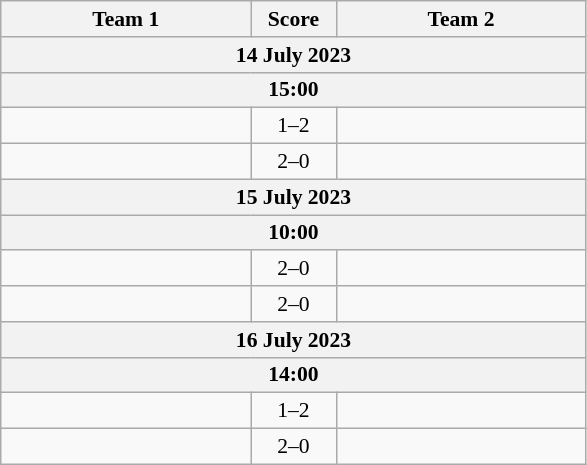<table class="wikitable" style="text-align: center; font-size:90% ">
<tr>
<th align="right" width="160">Team 1</th>
<th width="50">Score</th>
<th align="left" width="160">Team 2</th>
</tr>
<tr>
<th colspan=3>14 July 2023</th>
</tr>
<tr>
<th colspan=3>15:00</th>
</tr>
<tr>
<td align=right></td>
<td align=center>1–2</td>
<td align=left></td>
</tr>
<tr>
<td align=right></td>
<td align=center>2–0</td>
<td align=left></td>
</tr>
<tr>
<th colspan=3>15 July 2023</th>
</tr>
<tr>
<th colspan=3>10:00</th>
</tr>
<tr>
<td align=right></td>
<td align=center>2–0</td>
<td align=left></td>
</tr>
<tr>
<td align=right></td>
<td align=center>2–0</td>
<td align=left></td>
</tr>
<tr>
<th colspan=3>16 July 2023</th>
</tr>
<tr>
<th colspan=3>14:00</th>
</tr>
<tr>
<td align=right></td>
<td align=center>1–2</td>
<td align=left></td>
</tr>
<tr>
<td align=right></td>
<td align=center>2–0</td>
<td align=left></td>
</tr>
</table>
